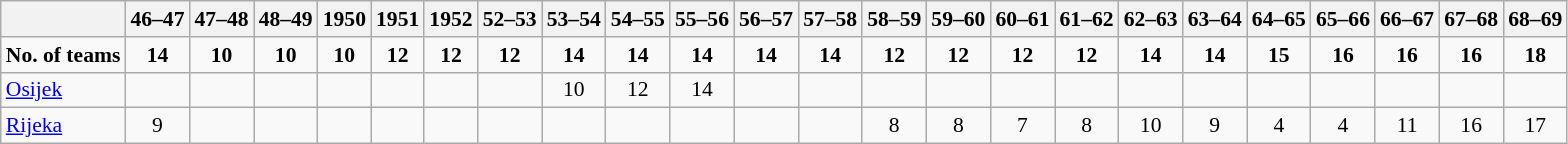<table border=1 bordercolor="#CCCCCC" class=wikitable style="font-size:90%;">
<tr align=LEFT valign=CENTER>
<th></th>
<th>46–47</th>
<th>47–48</th>
<th>48–49</th>
<th>1950</th>
<th>1951</th>
<th>1952</th>
<th>52–53</th>
<th>53–54</th>
<th>54–55</th>
<th>55–56</th>
<th>56–57</th>
<th>57–58</th>
<th>58–59</th>
<th>59–60</th>
<th>60–61</th>
<th>61–62</th>
<th>62–63</th>
<th>63–64</th>
<th>64–65</th>
<th>65–66</th>
<th>66–67</th>
<th>67–68</th>
<th>68–69</th>
</tr>
<tr align=CENTER>
<td><strong>No. of teams</strong></td>
<td><strong>14</strong></td>
<td><strong>10</strong></td>
<td><strong>10</strong></td>
<td><strong>10</strong></td>
<td><strong>12</strong></td>
<td><strong>12</strong></td>
<td><strong>12</strong></td>
<td><strong>14</strong></td>
<td><strong>14</strong></td>
<td><strong>14</strong></td>
<td><strong>14</strong></td>
<td><strong>14</strong></td>
<td><strong>12</strong></td>
<td><strong>12</strong></td>
<td><strong>12</strong></td>
<td><strong>12</strong></td>
<td><strong>14</strong></td>
<td><strong>14</strong></td>
<td><strong>15</strong></td>
<td><strong>16</strong></td>
<td><strong>16</strong></td>
<td><strong>16</strong></td>
<td><strong>18</strong></td>
</tr>
<tr align=CENTER valign=BOTTOM>
<td align=LEFT><a href='#'>Osijek</a></td>
<td></td>
<td></td>
<td></td>
<td></td>
<td></td>
<td></td>
<td></td>
<td>10</td>
<td>12</td>
<td>14</td>
<td></td>
<td></td>
<td></td>
<td></td>
<td></td>
<td></td>
<td></td>
<td></td>
<td></td>
<td></td>
<td></td>
<td></td>
<td></td>
</tr>
<tr align=CENTER valign=BOTTOM>
<td align=LEFT><a href='#'>Rijeka</a></td>
<td>9</td>
<td></td>
<td></td>
<td></td>
<td></td>
<td></td>
<td></td>
<td></td>
<td></td>
<td></td>
<td></td>
<td></td>
<td>8</td>
<td>8</td>
<td>7</td>
<td>8</td>
<td>10</td>
<td>9</td>
<td>4</td>
<td>4</td>
<td>11</td>
<td>16</td>
<td>17</td>
</tr>
</table>
